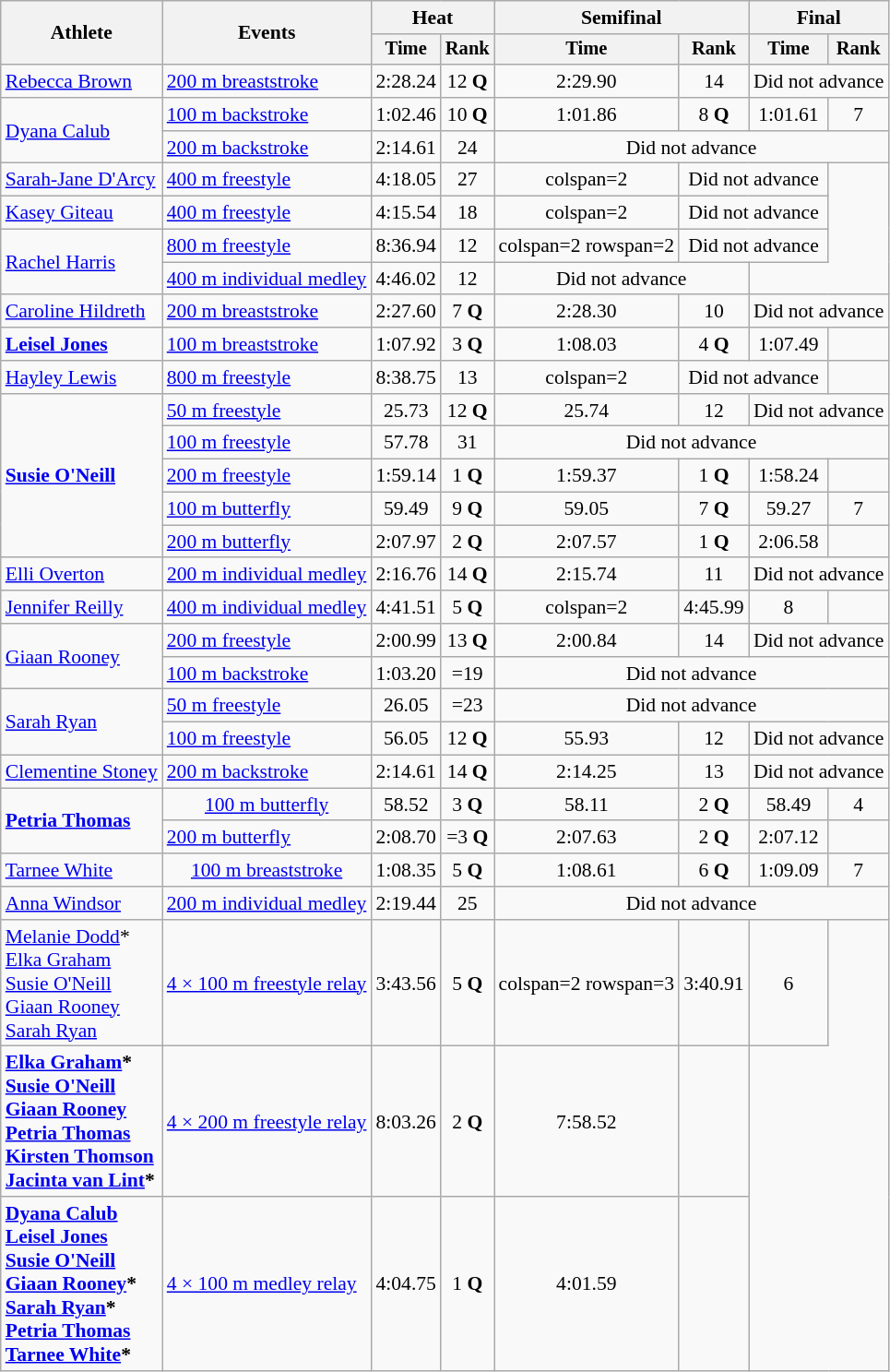<table class=wikitable style="font-size:90%">
<tr>
<th rowspan="2">Athlete</th>
<th rowspan="2">Events</th>
<th colspan="2">Heat</th>
<th colspan="2">Semifinal</th>
<th colspan="2">Final</th>
</tr>
<tr style="font-size:95%">
<th>Time</th>
<th>Rank</th>
<th>Time</th>
<th>Rank</th>
<th>Time</th>
<th>Rank</th>
</tr>
<tr align=center>
<td align=left><a href='#'>Rebecca Brown</a></td>
<td align=left><a href='#'>200 m breaststroke</a></td>
<td>2:28.24</td>
<td>12 <strong>Q</strong></td>
<td>2:29.90</td>
<td>14</td>
<td COLSPAN=2>Did not advance</td>
</tr>
<tr align=center>
<td align=left ROWSPAN=2><a href='#'>Dyana Calub</a></td>
<td align=left><a href='#'>100 m backstroke</a></td>
<td>1:02.46</td>
<td>10 <strong>Q</strong></td>
<td>1:01.86</td>
<td>8 <strong>Q</strong></td>
<td>1:01.61</td>
<td>7</td>
</tr>
<tr align=center>
<td align=left><a href='#'>200 m backstroke</a></td>
<td>2:14.61</td>
<td>24</td>
<td colspan=4>Did not advance</td>
</tr>
<tr align=center>
<td align=left><a href='#'>Sarah-Jane D'Arcy</a></td>
<td align=left><a href='#'>400 m freestyle</a></td>
<td>4:18.05</td>
<td>27</td>
<td>colspan=2 </td>
<td colspan=2>Did not advance</td>
</tr>
<tr align=center>
<td align=left><a href='#'>Kasey Giteau</a></td>
<td align=left><a href='#'>400 m freestyle</a></td>
<td>4:15.54</td>
<td>18</td>
<td>colspan=2 </td>
<td colspan=2>Did not advance</td>
</tr>
<tr align=center>
<td align=left rowspan=2><a href='#'>Rachel Harris</a></td>
<td align=left><a href='#'>800 m freestyle</a></td>
<td>8:36.94</td>
<td>12</td>
<td>colspan=2 rowspan=2 </td>
<td colspan=2>Did not advance</td>
</tr>
<tr align=center>
<td align=left><a href='#'>400 m individual medley</a></td>
<td>4:46.02</td>
<td>12</td>
<td colspan=2>Did not advance</td>
</tr>
<tr align=center>
<td align=left><a href='#'>Caroline Hildreth</a></td>
<td align=left><a href='#'>200 m breaststroke</a></td>
<td>2:27.60</td>
<td>7 <strong>Q</strong></td>
<td>2:28.30</td>
<td>10</td>
<td colspan=2>Did not advance</td>
</tr>
<tr align=center>
<td align=left><strong><a href='#'>Leisel Jones</a></strong></td>
<td align=left><a href='#'>100 m breaststroke</a></td>
<td>1:07.92</td>
<td>3 <strong>Q</strong></td>
<td>1:08.03</td>
<td>4 <strong>Q</strong></td>
<td>1:07.49</td>
<td></td>
</tr>
<tr ALIGN=CENTER>
<td align=left><a href='#'>Hayley Lewis</a></td>
<td align=left><a href='#'>800 m freestyle</a></td>
<td>8:38.75</td>
<td>13</td>
<td>colspan=2 </td>
<td colspan=2>Did not advance</td>
</tr>
<tr align=center>
<td align=left rowspan=5><strong><a href='#'>Susie O'Neill</a></strong></td>
<td align=left><a href='#'>50 m freestyle</a></td>
<td>25.73</td>
<td>12 <strong>Q</strong></td>
<td>25.74</td>
<td>12</td>
<td colspan=2>Did not advance</td>
</tr>
<tr align=center>
<td align=left><a href='#'>100 m freestyle</a></td>
<td>57.78</td>
<td>31</td>
<td colspan=4>Did not advance</td>
</tr>
<tr align=center>
<td align=left><a href='#'>200 m freestyle</a></td>
<td>1:59.14</td>
<td>1 <strong>Q</strong></td>
<td>1:59.37</td>
<td>1 <strong>Q</strong></td>
<td>1:58.24</td>
<td></td>
</tr>
<tr align=center>
<td align=left><a href='#'>100 m butterfly</a></td>
<td>59.49</td>
<td>9 <strong>Q</strong></td>
<td>59.05</td>
<td>7 <strong>Q</strong></td>
<td>59.27</td>
<td>7</td>
</tr>
<tr ALIGN=CENTER>
<td align=left><a href='#'>200 m butterfly</a></td>
<td>2:07.97</td>
<td>2 <strong>Q</strong></td>
<td>2:07.57</td>
<td>1 <strong>Q</strong></td>
<td>2:06.58</td>
<td></td>
</tr>
<tr align=center>
<td align=left><a href='#'>Elli Overton</a></td>
<td><a href='#'>200 m individual medley</a></td>
<td>2:16.76</td>
<td>14 <strong>Q</strong></td>
<td>2:15.74</td>
<td>11</td>
<td colspan=2>Did not advance</td>
</tr>
<tr align=center>
<td align=left><a href='#'>Jennifer Reilly</a></td>
<td align=left><a href='#'>400 m individual medley</a></td>
<td>4:41.51</td>
<td>5 <strong>Q</strong></td>
<td>colspan=2 </td>
<td>4:45.99</td>
<td>8</td>
</tr>
<tr align=center>
<td align=left rowspan=2><a href='#'>Giaan Rooney</a></td>
<td align=left><a href='#'>200 m freestyle</a></td>
<td>2:00.99</td>
<td>13 <strong>Q</strong></td>
<td>2:00.84</td>
<td>14</td>
<td colspan=2>Did not advance</td>
</tr>
<tr align=center>
<td align=left><a href='#'>100 m backstroke</a></td>
<td>1:03.20</td>
<td>=19</td>
<td colspan=4>Did not advance</td>
</tr>
<tr align=center>
<td align=left rowspan=2><a href='#'>Sarah Ryan</a></td>
<td align=left><a href='#'>50 m freestyle</a></td>
<td>26.05</td>
<td>=23</td>
<td colspan=4>Did not advance</td>
</tr>
<tr align=center>
<td align=left><a href='#'>100 m freestyle</a></td>
<td>56.05</td>
<td>12 <strong>Q</strong></td>
<td>55.93</td>
<td>12</td>
<td COLSPAN=2>Did not advance</td>
</tr>
<tr align=center>
<td align=left><a href='#'>Clementine Stoney</a></td>
<td align=left><a href='#'>200 m backstroke</a></td>
<td>2:14.61</td>
<td>14 <strong>Q</strong></td>
<td>2:14.25</td>
<td>13</td>
<td COLSPAN=2>Did not advance</td>
</tr>
<tr align=center>
<td ALIGN=LEFT rowspan=2><strong><a href='#'>Petria Thomas</a></strong></td>
<td><a href='#'>100 m butterfly</a></td>
<td>58.52</td>
<td>3 <strong>Q</strong></td>
<td>58.11</td>
<td>2 <strong>Q</strong></td>
<td>58.49</td>
<td>4</td>
</tr>
<tr ALIGN=CENTER>
<td align=left><a href='#'>200 m butterfly</a></td>
<td>2:08.70</td>
<td>=3 <strong>Q</strong></td>
<td>2:07.63</td>
<td>2 <strong>Q</strong></td>
<td>2:07.12</td>
<td></td>
</tr>
<tr align=center>
<td align=left><a href='#'>Tarnee White</a></td>
<td algin=left><a href='#'>100 m breaststroke</a></td>
<td>1:08.35</td>
<td>5 <strong>Q</strong></td>
<td>1:08.61</td>
<td>6 <strong>Q</strong></td>
<td>1:09.09</td>
<td>7</td>
</tr>
<tr ALIGN=CENTER>
<td align=left><a href='#'>Anna Windsor</a></td>
<td align=left><a href='#'>200 m individual medley</a></td>
<td>2:19.44</td>
<td>25</td>
<td colspan=4>Did not advance</td>
</tr>
<tr align=center>
<td align=left><a href='#'>Melanie Dodd</a>*<br><a href='#'>Elka Graham</a><br><a href='#'>Susie O'Neill</a><br><a href='#'>Giaan Rooney</a><br><a href='#'>Sarah Ryan</a></td>
<td align=left><a href='#'>4 × 100 m freestyle relay</a></td>
<td>3:43.56</td>
<td>5 <strong>Q</strong></td>
<td>colspan=2 rowspan=3 </td>
<td>3:40.91</td>
<td>6</td>
</tr>
<tr align=center>
<td align=left><strong><a href='#'>Elka Graham</a>*<br><a href='#'>Susie O'Neill</a><br><a href='#'>Giaan Rooney</a><br><a href='#'>Petria Thomas</a><br><a href='#'>Kirsten Thomson</a><br><a href='#'>Jacinta van Lint</a>*</strong></td>
<td align=left><a href='#'>4 × 200 m freestyle relay</a></td>
<td>8:03.26</td>
<td>2 <strong>Q</strong></td>
<td>7:58.52</td>
<td></td>
</tr>
<tr align=center>
<td align=left><strong><a href='#'>Dyana Calub</a><br><a href='#'>Leisel Jones</a><br><a href='#'>Susie O'Neill</a><br><a href='#'>Giaan Rooney</a>*<br><a href='#'>Sarah Ryan</a>*<br><a href='#'>Petria Thomas</a><br><a href='#'>Tarnee White</a>*</strong></td>
<td align=left><a href='#'>4 × 100 m medley relay</a></td>
<td>4:04.75</td>
<td>1 <strong>Q</strong></td>
<td>4:01.59</td>
<td></td>
</tr>
</table>
